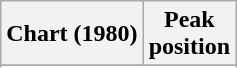<table class="wikitable sortable plainrowheaders" style="text-align:center">
<tr>
<th scope="col">Chart (1980)</th>
<th scope="col">Peak<br> position</th>
</tr>
<tr>
</tr>
<tr>
</tr>
</table>
